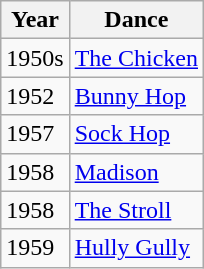<table class="wikitable sortable">
<tr>
<th>Year</th>
<th>Dance</th>
</tr>
<tr>
<td>1950s</td>
<td><a href='#'>The Chicken</a></td>
</tr>
<tr>
<td>1952</td>
<td><a href='#'>Bunny Hop</a></td>
</tr>
<tr 1953 The Creep>
<td>1957</td>
<td><a href='#'>Sock Hop</a></td>
</tr>
<tr>
<td>1958</td>
<td><a href='#'>Madison</a></td>
</tr>
<tr>
<td>1958</td>
<td><a href='#'>The Stroll</a></td>
</tr>
<tr>
<td>1959</td>
<td><a href='#'>Hully Gully</a></td>
</tr>
</table>
